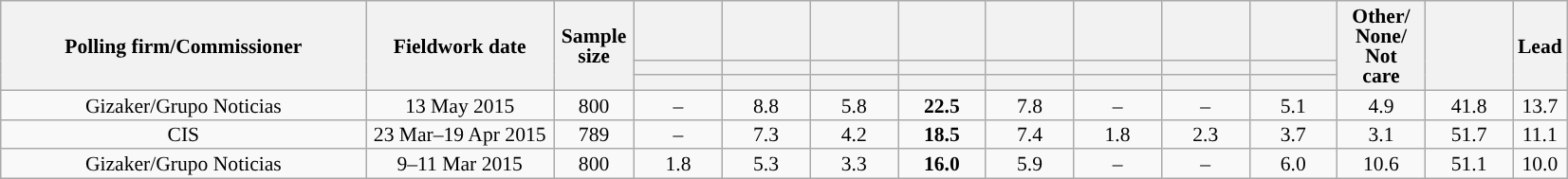<table class="wikitable collapsible collapsed" style="text-align:center; font-size:90%; line-height:14px;">
<tr style="height:42px;">
<th style="width:250px;" rowspan="3">Polling firm/Commissioner</th>
<th style="width:125px;" rowspan="3">Fieldwork date</th>
<th style="width:50px;" rowspan="3">Sample size</th>
<th style="width:55px;"></th>
<th style="width:55px;"></th>
<th style="width:55px;"></th>
<th style="width:55px;"></th>
<th style="width:55px;"></th>
<th style="width:55px;"></th>
<th style="width:55px;"></th>
<th style="width:55px;"></th>
<th style="width:55px;" rowspan="3">Other/<br>None/<br>Not<br>care</th>
<th style="width:55px;" rowspan="3"></th>
<th style="width:30px;" rowspan="3">Lead</th>
</tr>
<tr>
<th style="color:inherit;background:"></th>
<th style="color:inherit;background:"></th>
<th style="color:inherit;background:"></th>
<th style="color:inherit;background:"></th>
<th style="color:inherit;background:"></th>
<th style="color:inherit;background:"></th>
<th style="color:inherit;background:"></th>
<th style="color:inherit;background:"></th>
</tr>
<tr>
<th></th>
<th></th>
<th></th>
<th></th>
<th></th>
<th></th>
<th></th>
<th></th>
</tr>
<tr>
<td>Gizaker/Grupo Noticias</td>
<td>13 May 2015</td>
<td>800</td>
<td>–</td>
<td>8.8</td>
<td>5.8</td>
<td><strong>22.5</strong></td>
<td>7.8</td>
<td>–</td>
<td>–</td>
<td>5.1</td>
<td>4.9</td>
<td>41.8</td>
<td style="background:">13.7</td>
</tr>
<tr>
<td>CIS</td>
<td>23 Mar–19 Apr 2015</td>
<td>789</td>
<td>–</td>
<td>7.3</td>
<td>4.2</td>
<td><strong>18.5</strong></td>
<td>7.4</td>
<td>1.8</td>
<td>2.3</td>
<td>3.7</td>
<td>3.1</td>
<td>51.7</td>
<td style="background:">11.1</td>
</tr>
<tr>
<td>Gizaker/Grupo Noticias</td>
<td>9–11 Mar 2015</td>
<td>800</td>
<td>1.8</td>
<td>5.3</td>
<td>3.3</td>
<td><strong>16.0</strong></td>
<td>5.9</td>
<td>–</td>
<td>–</td>
<td>6.0</td>
<td>10.6</td>
<td>51.1</td>
<td style="background:">10.0</td>
</tr>
</table>
